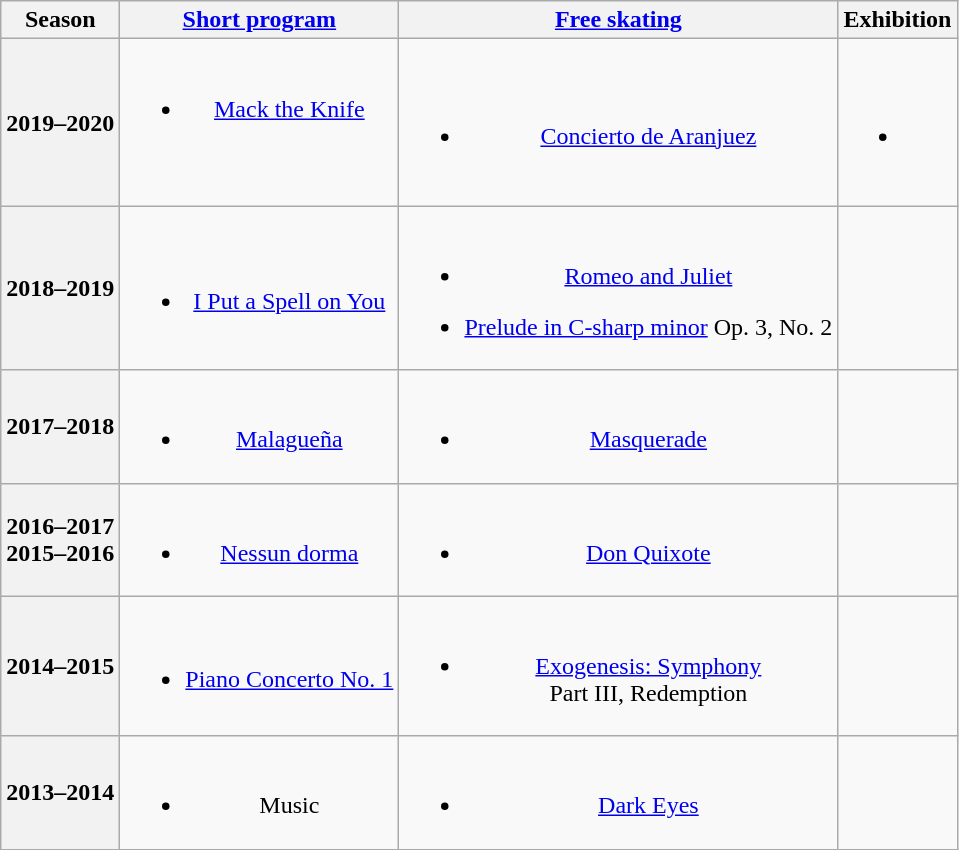<table class=wikitable style=text-align:center>
<tr>
<th>Season</th>
<th><a href='#'>Short program</a></th>
<th><a href='#'>Free skating</a></th>
<th>Exhibition</th>
</tr>
<tr>
<th>2019–2020 <br> </th>
<td><br><ul><li><a href='#'>Mack the Knife</a> <br> <br> <br></li></ul></td>
<td><br><ul><li><a href='#'>Concierto de Aranjuez</a> <br></li></ul></td>
<td><br><ul><li></li></ul></td>
</tr>
<tr>
<th>2018–2019 <br> </th>
<td><br><ul><li><a href='#'>I Put a Spell on You</a> <br></li></ul></td>
<td><br><ul><li><a href='#'>Romeo and Juliet</a> <br></li></ul><ul><li><a href='#'>Prelude in C-sharp minor</a> Op. 3, No. 2 <br></li></ul></td>
<td></td>
</tr>
<tr>
<th>2017–2018 <br> </th>
<td><br><ul><li><a href='#'>Malagueña</a> <br></li></ul></td>
<td><br><ul><li><a href='#'>Masquerade</a> <br></li></ul></td>
<td></td>
</tr>
<tr>
<th>2016–2017 <br>2015–2016<br> </th>
<td><br><ul><li><a href='#'>Nessun dorma</a> <br></li></ul></td>
<td><br><ul><li><a href='#'>Don Quixote</a> <br> </li></ul></td>
<td></td>
</tr>
<tr>
<th>2014–2015 <br> </th>
<td><br><ul><li><a href='#'>Piano Concerto No. 1</a> <br></li></ul></td>
<td><br><ul><li><a href='#'>Exogenesis: Symphony</a> <br> Part III, Redemption <br></li></ul></td>
<td></td>
</tr>
<tr>
<th>2013–2014 <br> </th>
<td><br><ul><li>Music <br></li></ul></td>
<td><br><ul><li><a href='#'>Dark Eyes</a> <br></li></ul></td>
<td></td>
</tr>
</table>
